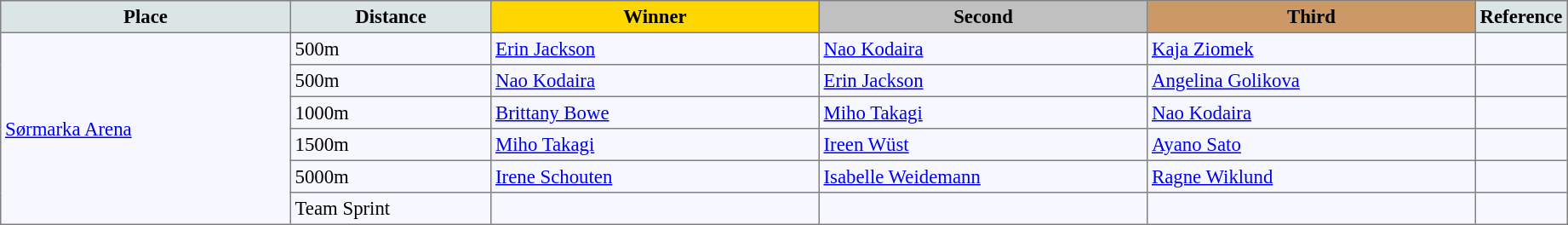<table bgcolor="#f7f8ff" cellpadding="3" cellspacing="0" border="1" style="font-size: 95%; border: gray solid 1px; border-collapse: collapse;">
<tr bgcolor="#cccccc" (1>
<td width="220" align="center" bgcolor="#dce5e5"><strong>Place</strong></td>
<td width="150" align="center" bgcolor="#dce5e5"><strong>Distance</strong></td>
<td align="center" bgcolor="gold" width="250"><strong>Winner</strong></td>
<td align="center" bgcolor="silver" width="250"><strong>Second</strong></td>
<td width="250" align="center" bgcolor="#cc9966"><strong>Third</strong></td>
<td width="30" align="center" bgcolor="#dce5e5"><strong>Reference</strong></td>
</tr>
<tr align="left">
<td rowspan=6><a href='#'>Sørmarka Arena</a></td>
<td>500m</td>
<td> <a href='#'>Erin Jackson</a></td>
<td> <a href='#'>Nao Kodaira</a></td>
<td> <a href='#'>Kaja Ziomek</a></td>
<td></td>
</tr>
<tr align="left">
<td>500m</td>
<td> <a href='#'>Nao Kodaira</a></td>
<td> <a href='#'>Erin Jackson</a></td>
<td> <a href='#'>Angelina Golikova</a></td>
<td></td>
</tr>
<tr align="left">
<td>1000m</td>
<td> <a href='#'>Brittany Bowe</a></td>
<td> <a href='#'>Miho Takagi</a></td>
<td> <a href='#'>Nao Kodaira</a></td>
<td></td>
</tr>
<tr align="left">
<td>1500m</td>
<td> <a href='#'>Miho Takagi</a></td>
<td> <a href='#'>Ireen Wüst</a></td>
<td> <a href='#'>Ayano Sato</a></td>
<td></td>
</tr>
<tr align="left">
<td>5000m</td>
<td> <a href='#'>Irene Schouten</a></td>
<td> <a href='#'>Isabelle Weidemann</a></td>
<td> <a href='#'>Ragne Wiklund</a></td>
<td></td>
</tr>
<tr align="left">
<td>Team Sprint</td>
<td></td>
<td></td>
<td></td>
<td></td>
</tr>
</table>
